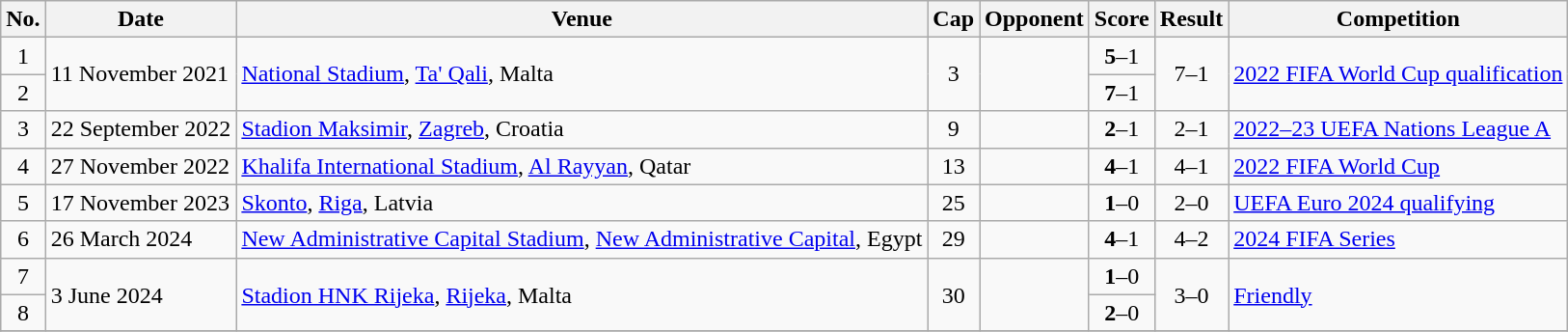<table class="wikitable sortable">
<tr>
<th scope="col">No.</th>
<th scope="col">Date</th>
<th scope="col">Venue</th>
<th scope="col">Cap</th>
<th scope="col">Opponent</th>
<th scope="col">Score</th>
<th scope="col">Result</th>
<th scope="col">Competition</th>
</tr>
<tr>
<td align="center">1</td>
<td rowspan="2">11 November 2021</td>
<td rowspan="2"><a href='#'>National Stadium</a>, <a href='#'>Ta' Qali</a>, Malta</td>
<td align="center" rowspan="2">3</td>
<td rowspan="2"></td>
<td align="center"><strong>5</strong>–1</td>
<td align="center" rowspan="2">7–1</td>
<td rowspan="2"><a href='#'>2022 FIFA World Cup qualification</a></td>
</tr>
<tr>
<td align="center">2</td>
<td align="center"><strong>7</strong>–1</td>
</tr>
<tr>
<td align="center">3</td>
<td>22 September 2022</td>
<td><a href='#'>Stadion Maksimir</a>, <a href='#'>Zagreb</a>, Croatia</td>
<td align="center">9</td>
<td></td>
<td align="center"><strong>2</strong>–1</td>
<td align="center">2–1</td>
<td><a href='#'>2022–23 UEFA Nations League A</a></td>
</tr>
<tr>
<td align="center">4</td>
<td>27 November 2022</td>
<td><a href='#'>Khalifa International Stadium</a>, <a href='#'>Al Rayyan</a>, Qatar</td>
<td align="center">13</td>
<td></td>
<td align="center"><strong>4</strong>–1</td>
<td align="center">4–1</td>
<td><a href='#'>2022 FIFA World Cup</a></td>
</tr>
<tr>
<td align="center">5</td>
<td>17 November 2023</td>
<td><a href='#'>Skonto</a>, <a href='#'>Riga</a>, Latvia</td>
<td align="center">25</td>
<td></td>
<td align="center"><strong>1</strong>–0</td>
<td align="center">2–0</td>
<td><a href='#'>UEFA Euro 2024 qualifying</a></td>
</tr>
<tr>
<td style="text-align:center">6</td>
<td>26 March 2024</td>
<td><a href='#'>New Administrative Capital Stadium</a>, <a href='#'>New Administrative Capital</a>, Egypt</td>
<td style="text-align:center">29</td>
<td></td>
<td style="text-align:center"><strong>4</strong>–1</td>
<td style="text-align:center">4–2</td>
<td><a href='#'>2024 FIFA Series</a></td>
</tr>
<tr>
<td align="center">7</td>
<td rowspan="2">3 June 2024</td>
<td rowspan="2"><a href='#'>Stadion HNK Rijeka</a>, <a href='#'>Rijeka</a>, Malta</td>
<td align="center" rowspan="2">30</td>
<td rowspan="2"></td>
<td align="center"><strong>1</strong>–0</td>
<td align="center" rowspan="2">3–0</td>
<td rowspan="2"><a href='#'>Friendly</a></td>
</tr>
<tr>
<td align="center">8</td>
<td align="center"><strong>2</strong>–0</td>
</tr>
<tr>
</tr>
</table>
